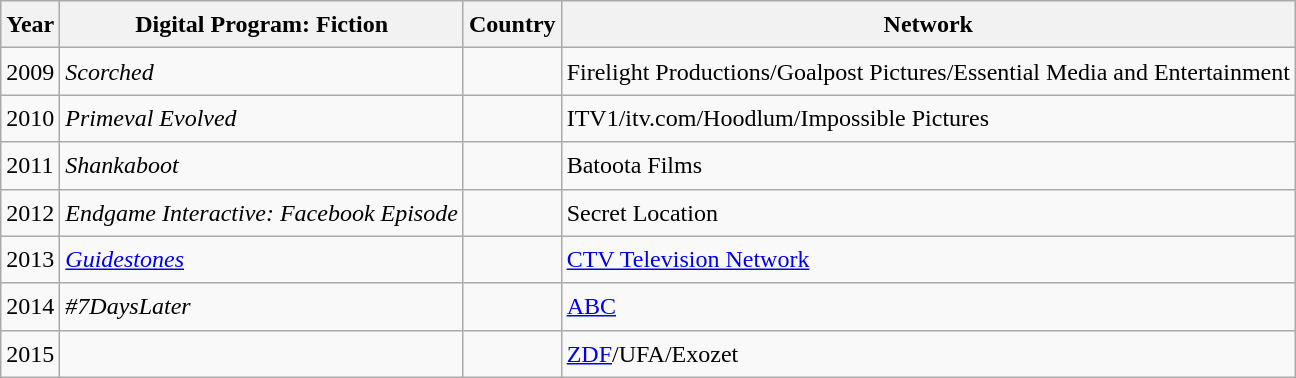<table class="wikitable" style="font-size:1.00em; line-height:1.5em;">
<tr>
<th>Year</th>
<th>Digital Program: Fiction</th>
<th>Country</th>
<th>Network</th>
</tr>
<tr>
<td>2009</td>
<td><em>Scorched</em></td>
<td></td>
<td>Firelight Productions/Goalpost Pictures/Essential Media and Entertainment</td>
</tr>
<tr>
<td>2010</td>
<td><em>Primeval Evolved</em></td>
<td></td>
<td>ITV1/itv.com/Hoodlum/Impossible Pictures</td>
</tr>
<tr>
<td>2011</td>
<td><em>Shankaboot</em></td>
<td></td>
<td>Batoota Films</td>
</tr>
<tr>
<td>2012</td>
<td><em>Endgame Interactive: Facebook Episode</em></td>
<td></td>
<td>Secret Location</td>
</tr>
<tr>
<td>2013</td>
<td><em><a href='#'>Guidestones</a></em></td>
<td></td>
<td><a href='#'>CTV Television Network</a></td>
</tr>
<tr>
<td>2014</td>
<td><em>#7DaysLater</em></td>
<td></td>
<td><a href='#'>ABC</a></td>
</tr>
<tr>
<td>2015</td>
<td><em></em></td>
<td></td>
<td><a href='#'>ZDF</a>/UFA/Exozet</td>
</tr>
</table>
